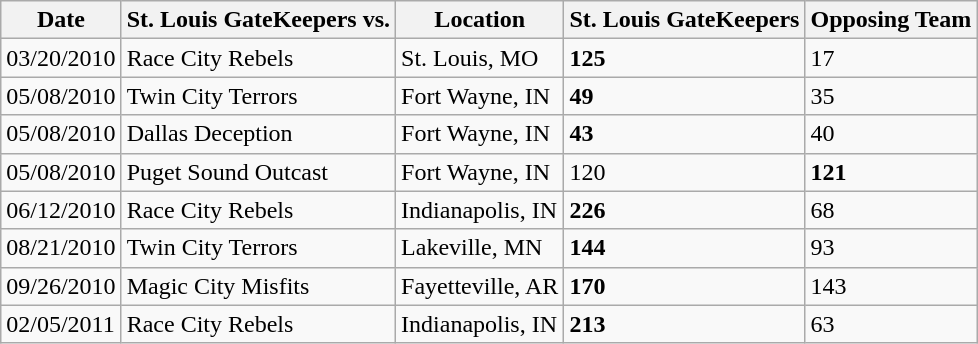<table class="wikitable">
<tr>
<th>Date</th>
<th>St. Louis GateKeepers vs.</th>
<th>Location</th>
<th>St. Louis GateKeepers</th>
<th>Opposing Team</th>
</tr>
<tr>
<td class="date">03/20/2010</td>
<td class="vs">Race City Rebels</td>
<td>St. Louis, MO</td>
<td class="us"><strong>125</strong></td>
<td class="them">17</td>
</tr>
<tr>
<td class="date">05/08/2010</td>
<td class="vs">Twin City Terrors</td>
<td>Fort Wayne, IN</td>
<td class="us"><strong>49</strong></td>
<td class="them">35</td>
</tr>
<tr>
<td class="date">05/08/2010</td>
<td class="vs">Dallas Deception</td>
<td>Fort Wayne, IN</td>
<td class="us"><strong>43</strong></td>
<td class="them">40</td>
</tr>
<tr>
<td class="date">05/08/2010</td>
<td class="vs">Puget  Sound Outcast</td>
<td>Fort Wayne, IN</td>
<td class="us">120</td>
<td class="them"><strong>121</strong></td>
</tr>
<tr>
<td class="date">06/12/2010</td>
<td class="vs">Race City Rebels</td>
<td>Indianapolis, IN</td>
<td class="us"><strong>226</strong></td>
<td class="them">68</td>
</tr>
<tr>
<td class="date">08/21/2010</td>
<td class="vs">Twin City Terrors</td>
<td>Lakeville, MN</td>
<td class="us"><strong>144</strong></td>
<td class="them">93</td>
</tr>
<tr>
<td class="date">09/26/2010</td>
<td class="vs">Magic City Misfits</td>
<td>Fayetteville, AR</td>
<td class="us"><strong>170</strong></td>
<td class="them">143</td>
</tr>
<tr>
<td class="date">02/05/2011</td>
<td class="vs">Race City Rebels</td>
<td>Indianapolis, IN</td>
<td class="us"><strong>213</strong></td>
<td class="them">63</td>
</tr>
</table>
